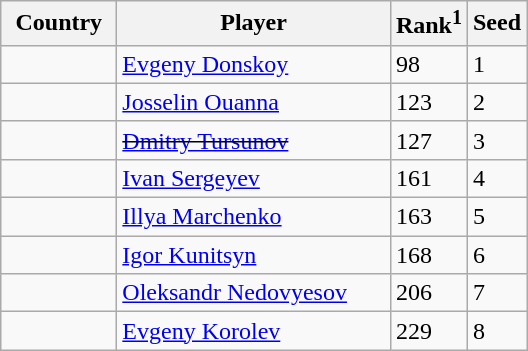<table class="sortable wikitable">
<tr>
<th width="70">Country</th>
<th width="175">Player</th>
<th>Rank<sup>1</sup></th>
<th>Seed</th>
</tr>
<tr>
<td></td>
<td><a href='#'>Evgeny Donskoy</a></td>
<td>98</td>
<td>1</td>
</tr>
<tr>
<td></td>
<td><a href='#'>Josselin Ouanna</a></td>
<td>123</td>
<td>2</td>
</tr>
<tr>
<td></td>
<td><s><a href='#'>Dmitry Tursunov</a></s></td>
<td>127</td>
<td>3</td>
</tr>
<tr>
<td></td>
<td><a href='#'>Ivan Sergeyev</a></td>
<td>161</td>
<td>4</td>
</tr>
<tr>
<td></td>
<td><a href='#'>Illya Marchenko</a></td>
<td>163</td>
<td>5</td>
</tr>
<tr>
<td></td>
<td><a href='#'>Igor Kunitsyn</a></td>
<td>168</td>
<td>6</td>
</tr>
<tr>
<td></td>
<td><a href='#'>Oleksandr Nedovyesov</a></td>
<td>206</td>
<td>7</td>
</tr>
<tr>
<td></td>
<td><a href='#'>Evgeny Korolev</a></td>
<td>229</td>
<td>8</td>
</tr>
</table>
